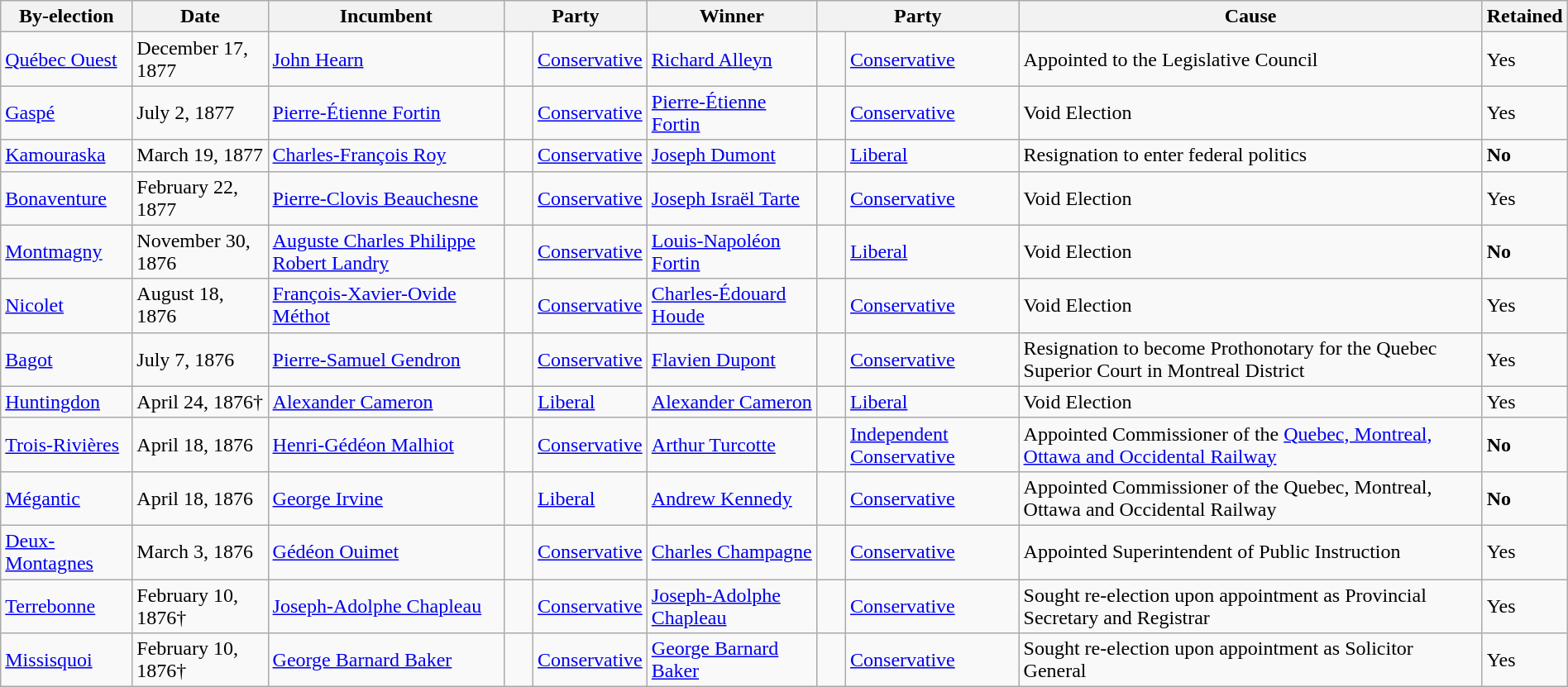<table class=wikitable style="width:100%">
<tr>
<th>By-election</th>
<th>Date</th>
<th>Incumbent</th>
<th colspan=2>Party</th>
<th>Winner</th>
<th colspan=2>Party</th>
<th>Cause</th>
<th>Retained</th>
</tr>
<tr>
<td><a href='#'>Québec Ouest</a></td>
<td>December 17, 1877</td>
<td><a href='#'>John Hearn</a></td>
<td>    </td>
<td><a href='#'>Conservative</a></td>
<td><a href='#'>Richard Alleyn</a></td>
<td>    </td>
<td><a href='#'>Conservative</a></td>
<td>Appointed to the Legislative Council</td>
<td>Yes</td>
</tr>
<tr>
<td><a href='#'>Gaspé</a></td>
<td>July 2, 1877</td>
<td><a href='#'>Pierre-Étienne Fortin</a></td>
<td>    </td>
<td><a href='#'>Conservative</a></td>
<td><a href='#'>Pierre-Étienne Fortin</a></td>
<td>    </td>
<td><a href='#'>Conservative</a></td>
<td>Void Election</td>
<td>Yes</td>
</tr>
<tr>
<td><a href='#'>Kamouraska</a></td>
<td>March 19, 1877</td>
<td><a href='#'>Charles-François Roy</a></td>
<td>    </td>
<td><a href='#'>Conservative</a></td>
<td><a href='#'>Joseph Dumont</a></td>
<td>    </td>
<td><a href='#'>Liberal</a></td>
<td>Resignation to enter federal politics</td>
<td><strong>No</strong></td>
</tr>
<tr>
<td><a href='#'>Bonaventure</a></td>
<td>February 22, 1877</td>
<td><a href='#'>Pierre-Clovis Beauchesne</a></td>
<td>    </td>
<td><a href='#'>Conservative</a></td>
<td><a href='#'>Joseph Israël Tarte</a></td>
<td>    </td>
<td><a href='#'>Conservative</a></td>
<td>Void Election</td>
<td>Yes</td>
</tr>
<tr>
<td><a href='#'>Montmagny</a></td>
<td>November 30, 1876</td>
<td><a href='#'>Auguste Charles Philippe Robert Landry</a></td>
<td>    </td>
<td><a href='#'>Conservative</a></td>
<td><a href='#'>Louis-Napoléon Fortin</a></td>
<td>    </td>
<td><a href='#'>Liberal</a></td>
<td>Void Election</td>
<td><strong>No</strong></td>
</tr>
<tr>
<td><a href='#'>Nicolet</a></td>
<td>August 18, 1876</td>
<td><a href='#'>François-Xavier-Ovide Méthot</a></td>
<td>    </td>
<td><a href='#'>Conservative</a></td>
<td><a href='#'>Charles-Édouard Houde</a></td>
<td>    </td>
<td><a href='#'>Conservative</a></td>
<td>Void Election</td>
<td>Yes</td>
</tr>
<tr>
<td><a href='#'>Bagot</a></td>
<td>July 7, 1876</td>
<td><a href='#'>Pierre-Samuel Gendron</a></td>
<td>    </td>
<td><a href='#'>Conservative</a></td>
<td><a href='#'>Flavien Dupont</a></td>
<td>    </td>
<td><a href='#'>Conservative</a></td>
<td>Resignation to become Prothonotary for the Quebec Superior Court in Montreal District</td>
<td>Yes</td>
</tr>
<tr>
<td><a href='#'>Huntingdon</a></td>
<td>April 24, 1876†</td>
<td><a href='#'>Alexander Cameron</a></td>
<td>    </td>
<td><a href='#'>Liberal</a></td>
<td><a href='#'>Alexander Cameron</a></td>
<td>    </td>
<td><a href='#'>Liberal</a></td>
<td>Void Election</td>
<td>Yes</td>
</tr>
<tr>
<td><a href='#'>Trois-Rivières</a></td>
<td>April 18, 1876</td>
<td><a href='#'>Henri-Gédéon Malhiot</a></td>
<td>    </td>
<td><a href='#'>Conservative</a></td>
<td><a href='#'>Arthur Turcotte</a></td>
<td>    </td>
<td><a href='#'>Independent Conservative</a></td>
<td>Appointed Commissioner of the <a href='#'>Quebec, Montreal, Ottawa and Occidental Railway</a></td>
<td><strong>No</strong></td>
</tr>
<tr>
<td><a href='#'>Mégantic</a></td>
<td>April 18, 1876</td>
<td><a href='#'>George Irvine</a></td>
<td>    </td>
<td><a href='#'>Liberal</a></td>
<td><a href='#'>Andrew Kennedy</a></td>
<td>    </td>
<td><a href='#'>Conservative</a></td>
<td>Appointed Commissioner of the Quebec, Montreal, Ottawa and Occidental Railway</td>
<td><strong>No</strong></td>
</tr>
<tr>
<td><a href='#'>Deux-Montagnes</a></td>
<td>March 3, 1876</td>
<td><a href='#'>Gédéon Ouimet</a></td>
<td>    </td>
<td><a href='#'>Conservative</a></td>
<td><a href='#'>Charles Champagne</a></td>
<td>    </td>
<td><a href='#'>Conservative</a></td>
<td>Appointed Superintendent of Public Instruction</td>
<td>Yes</td>
</tr>
<tr>
<td><a href='#'>Terrebonne</a></td>
<td>February 10, 1876†</td>
<td><a href='#'>Joseph-Adolphe Chapleau</a></td>
<td>    </td>
<td><a href='#'>Conservative</a></td>
<td><a href='#'>Joseph-Adolphe Chapleau</a></td>
<td>    </td>
<td><a href='#'>Conservative</a></td>
<td>Sought re-election upon appointment as Provincial Secretary and Registrar</td>
<td>Yes</td>
</tr>
<tr>
<td><a href='#'>Missisquoi</a></td>
<td>February 10, 1876†</td>
<td><a href='#'>George Barnard Baker</a></td>
<td>    </td>
<td><a href='#'>Conservative</a></td>
<td><a href='#'>George Barnard Baker</a></td>
<td>    </td>
<td><a href='#'>Conservative</a></td>
<td>Sought re-election upon appointment as Solicitor General</td>
<td>Yes</td>
</tr>
</table>
